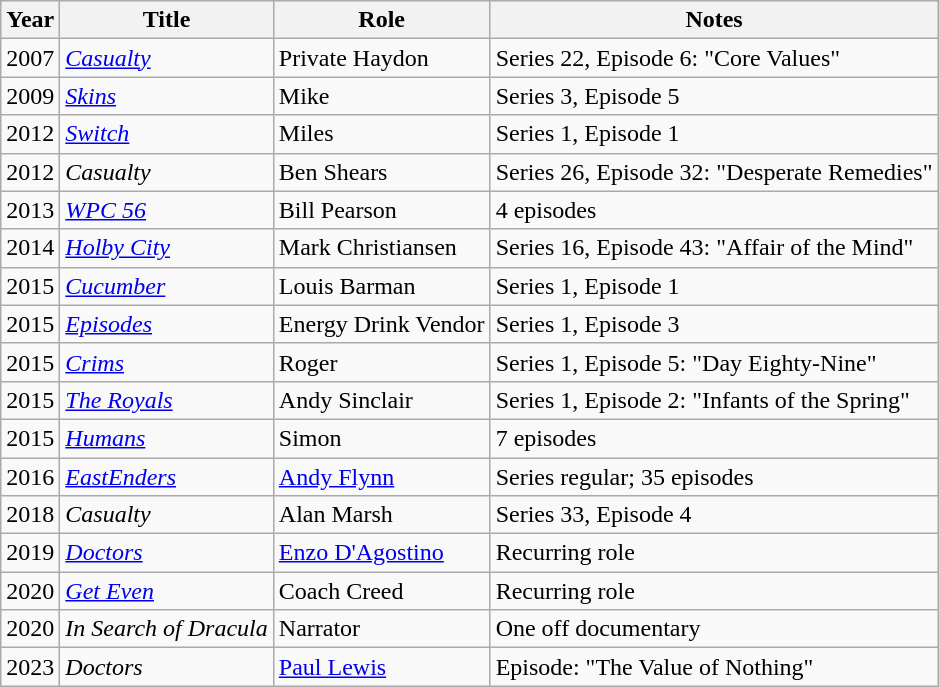<table class="wikitable unsortable">
<tr>
<th>Year</th>
<th>Title</th>
<th>Role</th>
<th>Notes</th>
</tr>
<tr>
<td>2007</td>
<td><em><a href='#'>Casualty</a></em></td>
<td>Private Haydon</td>
<td>Series 22, Episode 6: "Core Values"</td>
</tr>
<tr>
<td>2009</td>
<td><em><a href='#'>Skins</a></em></td>
<td>Mike</td>
<td>Series 3, Episode 5</td>
</tr>
<tr>
<td>2012</td>
<td><em><a href='#'>Switch</a></em></td>
<td>Miles</td>
<td>Series 1, Episode 1</td>
</tr>
<tr>
<td>2012</td>
<td><em>Casualty</em></td>
<td>Ben Shears</td>
<td>Series 26, Episode 32: "Desperate Remedies"</td>
</tr>
<tr>
<td>2013</td>
<td><em><a href='#'>WPC 56</a></em></td>
<td>Bill Pearson</td>
<td>4 episodes</td>
</tr>
<tr>
<td>2014</td>
<td><em><a href='#'>Holby City</a></em></td>
<td>Mark Christiansen</td>
<td>Series 16, Episode 43: "Affair of the Mind"</td>
</tr>
<tr>
<td>2015</td>
<td><em><a href='#'>Cucumber</a></em></td>
<td>Louis Barman</td>
<td>Series 1, Episode 1</td>
</tr>
<tr>
<td>2015</td>
<td><em><a href='#'>Episodes</a></em></td>
<td>Energy Drink Vendor</td>
<td>Series 1, Episode 3</td>
</tr>
<tr>
<td>2015</td>
<td><em><a href='#'>Crims</a></em></td>
<td>Roger</td>
<td>Series 1, Episode 5: "Day Eighty-Nine"</td>
</tr>
<tr>
<td>2015</td>
<td><em><a href='#'>The Royals</a></em></td>
<td>Andy Sinclair</td>
<td>Series 1, Episode 2: "Infants of the Spring"</td>
</tr>
<tr>
<td>2015</td>
<td><em><a href='#'>Humans</a></em></td>
<td>Simon</td>
<td>7 episodes</td>
</tr>
<tr>
<td>2016</td>
<td><em><a href='#'>EastEnders</a></em></td>
<td><a href='#'>Andy Flynn</a></td>
<td>Series regular; 35 episodes</td>
</tr>
<tr>
<td>2018</td>
<td><em>Casualty</em></td>
<td>Alan Marsh</td>
<td>Series 33, Episode 4</td>
</tr>
<tr>
<td>2019</td>
<td><em><a href='#'>Doctors</a></em></td>
<td><a href='#'>Enzo D'Agostino</a></td>
<td>Recurring role</td>
</tr>
<tr>
<td>2020</td>
<td><em><a href='#'>Get Even</a></em></td>
<td>Coach Creed</td>
<td>Recurring role</td>
</tr>
<tr>
<td>2020</td>
<td><em>In Search of Dracula</em></td>
<td>Narrator</td>
<td>One off documentary</td>
</tr>
<tr>
<td>2023</td>
<td><em>Doctors</em></td>
<td><a href='#'>Paul Lewis</a></td>
<td>Episode: "The Value of Nothing"</td>
</tr>
</table>
